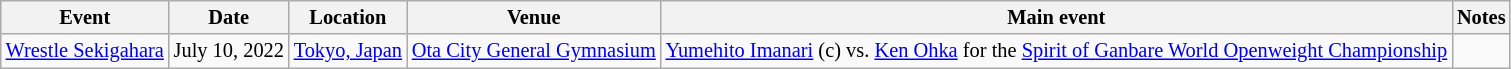<table class="wikitable" style="text-align:center; font-size:85%;">
<tr>
<th>Event</th>
<th>Date</th>
<th>Location</th>
<th>Venue</th>
<th>Main event</th>
<th>Notes</th>
</tr>
<tr>
<td><a href='#'>Wrestle Sekigahara</a></td>
<td>July 10, 2022</td>
<td><a href='#'>Tokyo, Japan</a></td>
<td><a href='#'>Ota City General Gymnasium</a></td>
<td><a href='#'>Yumehito Imanari</a> (c) vs. <a href='#'>Ken Ohka</a> for the <a href='#'>Spirit of Ganbare World Openweight Championship</a></td>
<td></td>
</tr>
</table>
